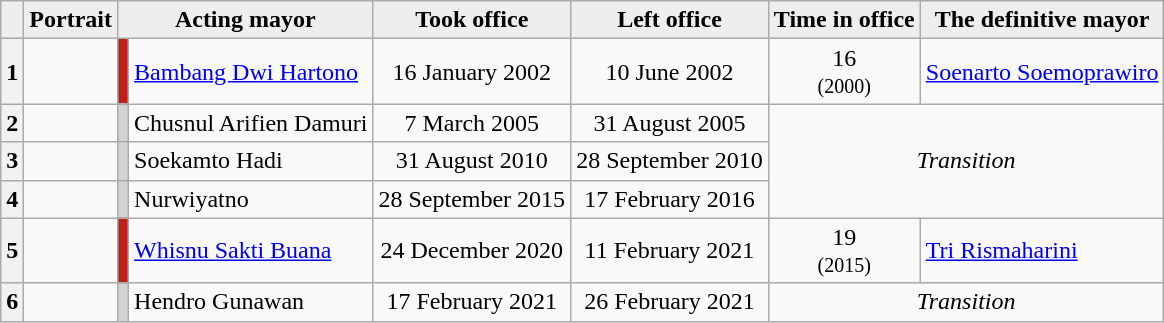<table class="wikitable">
<tr bgcolor=#eeeeee>
<td></td>
<td align="center"><strong>Portrait</strong></td>
<td colspan="2" align="center"><strong>Acting mayor</strong></td>
<td align="center"><strong>Took office</strong></td>
<td align="center"><strong>Left office</strong></td>
<td align="center"><strong>Time in office	</strong></td>
<td align="center"><strong>The definitive mayor</strong></td>
</tr>
<tr>
<th style="background:;color:black">1</th>
<td></td>
<td bgcolor=#bd2016></td>
<td><a href='#'>Bambang Dwi Hartono</a></td>
<td style="text-align:center;">16 January 2002</td>
<td style="text-align:center;">10 June 2002</td>
<td style="text-align:center;">16<br><small>(2000)</small></td>
<td><a href='#'>Soenarto Soemoprawiro</a></td>
</tr>
<tr>
<th style="background:;color:black">2</th>
<td></td>
<td bgcolor=#d3d3d3></td>
<td>Chusnul Arifien Damuri</td>
<td style="text-align:center;">7 March 2005</td>
<td style="text-align:center;">31 August 2005</td>
<td colspan="2" rowspan="3" style="text-align:center;"><em>Transition</em></td>
</tr>
<tr>
<th style="background:;color:black">3</th>
<td></td>
<td bgcolor=#d3d3d3></td>
<td>Soekamto Hadi</td>
<td style="text-align:center;">31 August 2010</td>
<td style="text-align:center;">28 September 2010</td>
</tr>
<tr>
<th style="background:;color:black">4</th>
<td></td>
<td bgcolor=#d3d3d3></td>
<td>Nurwiyatno</td>
<td style="text-align:center;">28 September 2015</td>
<td style="text-align:center;">17 February 2016</td>
</tr>
<tr>
<th style="background:;color:black">5</th>
<td></td>
<td bgcolor=#bd2016></td>
<td><a href='#'>Whisnu Sakti Buana</a></td>
<td style="text-align:center;">24 December 2020</td>
<td style="text-align:center;">11 February 2021</td>
<td style="text-align:center;">19<br><small>(2015)</small></td>
<td><a href='#'>Tri Rismaharini</a></td>
</tr>
<tr>
<th style="background:;color:black">6</th>
<td></td>
<td bgcolor=#d3d3d3></td>
<td>Hendro Gunawan</td>
<td style="text-align:center;">17 February 2021</td>
<td style="text-align:center;">26 February 2021</td>
<td colspan="2" style="text-align:center;"><em>Transition</em></td>
</tr>
</table>
